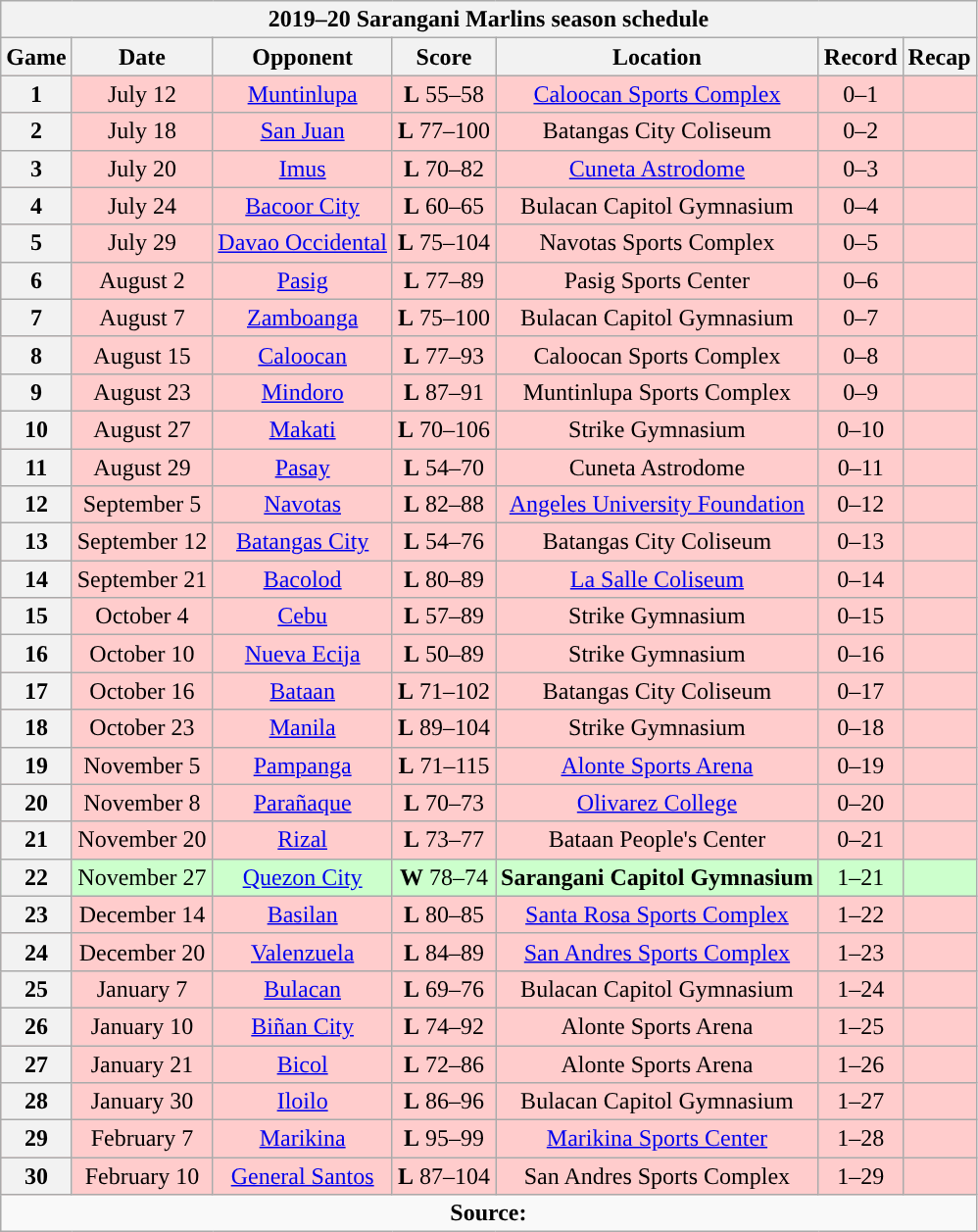<table class="wikitable" style="text-align:center">
<tr>
<th colspan=7>2019–20 Sarangani Marlins season schedule</th>
</tr>
<tr>
<th>Game</th>
<th>Date</th>
<th>Opponent</th>
<th>Score</th>
<th>Location</th>
<th>Record</th>
<th>Recap<br></th>
</tr>
<tr style="background:#fcc">
<th>1</th>
<td>July 12</td>
<td><a href='#'>Muntinlupa</a></td>
<td><strong>L</strong> 55–58</td>
<td><a href='#'>Caloocan Sports Complex</a></td>
<td>0–1</td>
<td></td>
</tr>
<tr style="background:#fcc">
<th>2</th>
<td>July 18</td>
<td><a href='#'>San Juan</a></td>
<td><strong>L</strong> 77–100</td>
<td>Batangas City Coliseum</td>
<td>0–2</td>
<td></td>
</tr>
<tr style="background:#fcc">
<th>3</th>
<td>July 20</td>
<td><a href='#'>Imus</a></td>
<td><strong>L</strong> 70–82</td>
<td><a href='#'>Cuneta Astrodome</a></td>
<td>0–3</td>
<td></td>
</tr>
<tr style="background:#fcc">
<th>4</th>
<td>July 24</td>
<td><a href='#'>Bacoor City</a></td>
<td><strong>L</strong> 60–65</td>
<td>Bulacan Capitol Gymnasium</td>
<td>0–4</td>
<td></td>
</tr>
<tr style="background:#fcc">
<th>5</th>
<td>July 29</td>
<td><a href='#'>Davao Occidental</a></td>
<td><strong>L</strong> 75–104</td>
<td>Navotas Sports Complex</td>
<td>0–5</td>
<td></td>
</tr>
<tr style="background:#fcc">
<th>6</th>
<td>August 2</td>
<td><a href='#'>Pasig</a></td>
<td><strong>L</strong> 77–89</td>
<td>Pasig Sports Center</td>
<td>0–6</td>
<td></td>
</tr>
<tr style="background:#fcc">
<th>7</th>
<td>August 7</td>
<td><a href='#'>Zamboanga</a></td>
<td><strong>L</strong> 75–100</td>
<td>Bulacan Capitol Gymnasium</td>
<td>0–7</td>
<td></td>
</tr>
<tr style="background:#fcc">
<th>8</th>
<td>August 15</td>
<td><a href='#'>Caloocan</a></td>
<td><strong>L</strong> 77–93</td>
<td>Caloocan Sports Complex</td>
<td>0–8</td>
<td></td>
</tr>
<tr style="background:#fcc">
<th>9</th>
<td>August 23</td>
<td><a href='#'>Mindoro</a></td>
<td><strong>L</strong> 87–91</td>
<td>Muntinlupa Sports Complex</td>
<td>0–9</td>
<td></td>
</tr>
<tr style="background:#fcc">
<th>10</th>
<td>August 27</td>
<td><a href='#'>Makati</a></td>
<td><strong>L</strong> 70–106</td>
<td>Strike Gymnasium</td>
<td>0–10</td>
<td></td>
</tr>
<tr style="background:#fcc">
<th>11</th>
<td>August 29</td>
<td><a href='#'>Pasay</a></td>
<td><strong>L</strong> 54–70</td>
<td>Cuneta Astrodome</td>
<td>0–11</td>
<td><br></td>
</tr>
<tr style="background:#fcc">
<th>12</th>
<td>September 5</td>
<td><a href='#'>Navotas</a></td>
<td><strong>L</strong> 82–88</td>
<td><a href='#'>Angeles University Foundation</a></td>
<td>0–12</td>
<td></td>
</tr>
<tr style="background:#fcc">
<th>13</th>
<td>September 12</td>
<td><a href='#'>Batangas City</a></td>
<td><strong>L</strong> 54–76</td>
<td>Batangas City Coliseum</td>
<td>0–13</td>
<td></td>
</tr>
<tr style="background:#fcc">
<th>14</th>
<td>September 21</td>
<td><a href='#'>Bacolod</a></td>
<td><strong>L</strong> 80–89</td>
<td><a href='#'>La Salle Coliseum</a></td>
<td>0–14</td>
<td></td>
</tr>
<tr style="background:#fcc">
<th>15</th>
<td>October 4</td>
<td><a href='#'>Cebu</a></td>
<td><strong>L</strong> 57–89</td>
<td>Strike Gymnasium</td>
<td>0–15</td>
<td></td>
</tr>
<tr style="background:#fcc">
<th>16</th>
<td>October 10</td>
<td><a href='#'>Nueva Ecija</a></td>
<td><strong>L</strong> 50–89</td>
<td>Strike Gymnasium</td>
<td>0–16</td>
<td></td>
</tr>
<tr style="background:#fcc">
<th>17</th>
<td>October 16</td>
<td><a href='#'>Bataan</a></td>
<td><strong>L</strong> 71–102</td>
<td>Batangas City Coliseum</td>
<td>0–17</td>
<td></td>
</tr>
<tr style="background:#fcc">
<th>18</th>
<td>October 23</td>
<td><a href='#'>Manila</a></td>
<td><strong>L</strong> 89–104</td>
<td>Strike Gymnasium</td>
<td>0–18</td>
<td></td>
</tr>
<tr style="background:#fcc">
<th>19</th>
<td>November 5</td>
<td><a href='#'>Pampanga</a></td>
<td><strong>L</strong> 71–115</td>
<td><a href='#'>Alonte Sports Arena</a></td>
<td>0–19</td>
<td></td>
</tr>
<tr style="background:#fcc">
<th>20</th>
<td>November 8</td>
<td><a href='#'>Parañaque</a></td>
<td><strong>L</strong> 70–73</td>
<td><a href='#'>Olivarez College</a></td>
<td>0–20</td>
<td></td>
</tr>
<tr style="background:#fcc">
<th>21</th>
<td>November 20</td>
<td><a href='#'>Rizal</a></td>
<td><strong>L</strong> 73–77</td>
<td>Bataan People's Center</td>
<td>0–21</td>
<td></td>
</tr>
<tr style="background:#cfc">
<th>22</th>
<td>November 27</td>
<td><a href='#'>Quezon City</a></td>
<td><strong>W</strong> 78–74</td>
<td><strong>Sarangani Capitol Gymnasium</strong></td>
<td>1–21</td>
<td><br></td>
</tr>
<tr style="background:#fcc">
<th>23</th>
<td>December 14</td>
<td><a href='#'>Basilan</a></td>
<td><strong>L</strong> 80–85</td>
<td><a href='#'>Santa Rosa Sports Complex</a></td>
<td>1–22</td>
<td></td>
</tr>
<tr style="background:#fcc">
<th>24</th>
<td>December 20</td>
<td><a href='#'>Valenzuela</a></td>
<td><strong>L</strong> 84–89</td>
<td><a href='#'>San Andres Sports Complex</a></td>
<td>1–23</td>
<td></td>
</tr>
<tr style="background:#fcc">
<th>25</th>
<td>January 7</td>
<td><a href='#'>Bulacan</a></td>
<td><strong>L</strong> 69–76</td>
<td>Bulacan Capitol Gymnasium</td>
<td>1–24</td>
<td></td>
</tr>
<tr style="background:#fcc">
<th>26</th>
<td>January 10</td>
<td><a href='#'>Biñan City</a></td>
<td><strong>L</strong> 74–92</td>
<td>Alonte Sports Arena</td>
<td>1–25</td>
<td></td>
</tr>
<tr style="background:#fcc">
<th>27</th>
<td>January 21</td>
<td><a href='#'>Bicol</a></td>
<td><strong>L</strong> 72–86</td>
<td>Alonte Sports Arena</td>
<td>1–26</td>
<td></td>
</tr>
<tr style="background:#fcc">
<th>28</th>
<td>January 30</td>
<td><a href='#'>Iloilo</a></td>
<td><strong>L</strong> 86–96</td>
<td>Bulacan Capitol Gymnasium</td>
<td>1–27</td>
<td></td>
</tr>
<tr style="background:#fcc">
<th>29</th>
<td>February 7</td>
<td><a href='#'>Marikina</a></td>
<td><strong>L</strong> 95–99</td>
<td><a href='#'>Marikina Sports Center</a></td>
<td>1–28</td>
<td></td>
</tr>
<tr style="background:#fcc">
<th>30</th>
<td>February 10</td>
<td><a href='#'>General Santos</a></td>
<td><strong>L</strong> 87–104</td>
<td>San Andres Sports Complex</td>
<td>1–29</td>
<td></td>
</tr>
<tr>
<td colspan=7 align=center><strong>Source: </strong></td>
</tr>
</table>
